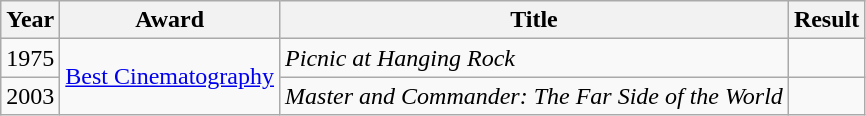<table class="wikitable">
<tr>
<th>Year</th>
<th>Award</th>
<th>Title</th>
<th>Result</th>
</tr>
<tr>
<td>1975</td>
<td rowspan=2><a href='#'>Best Cinematography</a></td>
<td><em>Picnic at Hanging Rock</em></td>
<td></td>
</tr>
<tr>
<td>2003</td>
<td><em>Master and Commander: The Far Side of the World</em></td>
<td></td>
</tr>
</table>
